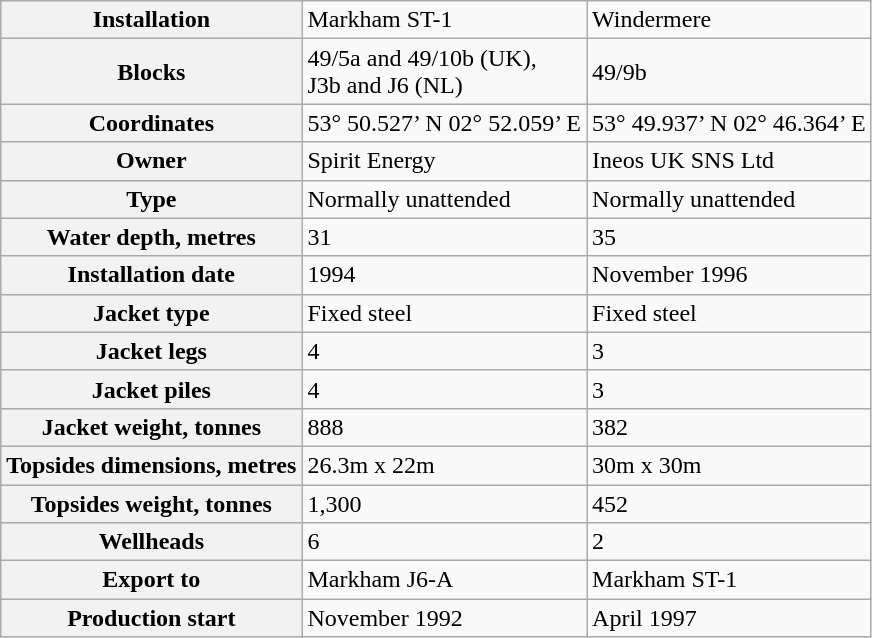<table class="wikitable">
<tr>
<th>Installation</th>
<td>Markham ST-1</td>
<td>Windermere</td>
</tr>
<tr>
<th>Blocks</th>
<td>49/5a and  49/10b (UK),<br>J3b and J6  (NL)</td>
<td>49/9b</td>
</tr>
<tr>
<th>Coordinates</th>
<td>53°  50.527’ N 02° 52.059’ E</td>
<td>53°  49.937’ N 02° 46.364’ E</td>
</tr>
<tr>
<th>Owner</th>
<td>Spirit Energy</td>
<td>Ineos UK SNS  Ltd</td>
</tr>
<tr>
<th>Type</th>
<td>Normally  unattended</td>
<td>Normally  unattended</td>
</tr>
<tr>
<th>Water depth,  metres</th>
<td>31</td>
<td>35</td>
</tr>
<tr>
<th>Installation  date</th>
<td>1994</td>
<td>November 1996</td>
</tr>
<tr>
<th>Jacket type</th>
<td>Fixed steel</td>
<td>Fixed steel</td>
</tr>
<tr>
<th>Jacket legs</th>
<td>4</td>
<td>3</td>
</tr>
<tr>
<th>Jacket piles</th>
<td>4</td>
<td>3</td>
</tr>
<tr>
<th>Jacket  weight, tonnes</th>
<td>888</td>
<td>382</td>
</tr>
<tr>
<th>Topsides  dimensions, metres</th>
<td>26.3m x 22m</td>
<td>30m x 30m</td>
</tr>
<tr>
<th>Topsides  weight, tonnes</th>
<td>1,300</td>
<td>452</td>
</tr>
<tr>
<th>Wellheads</th>
<td>6</td>
<td>2</td>
</tr>
<tr>
<th>Export to</th>
<td>Markham J6-A</td>
<td>Markham ST-1</td>
</tr>
<tr>
<th>Production  start</th>
<td>November 1992</td>
<td>April 1997</td>
</tr>
</table>
